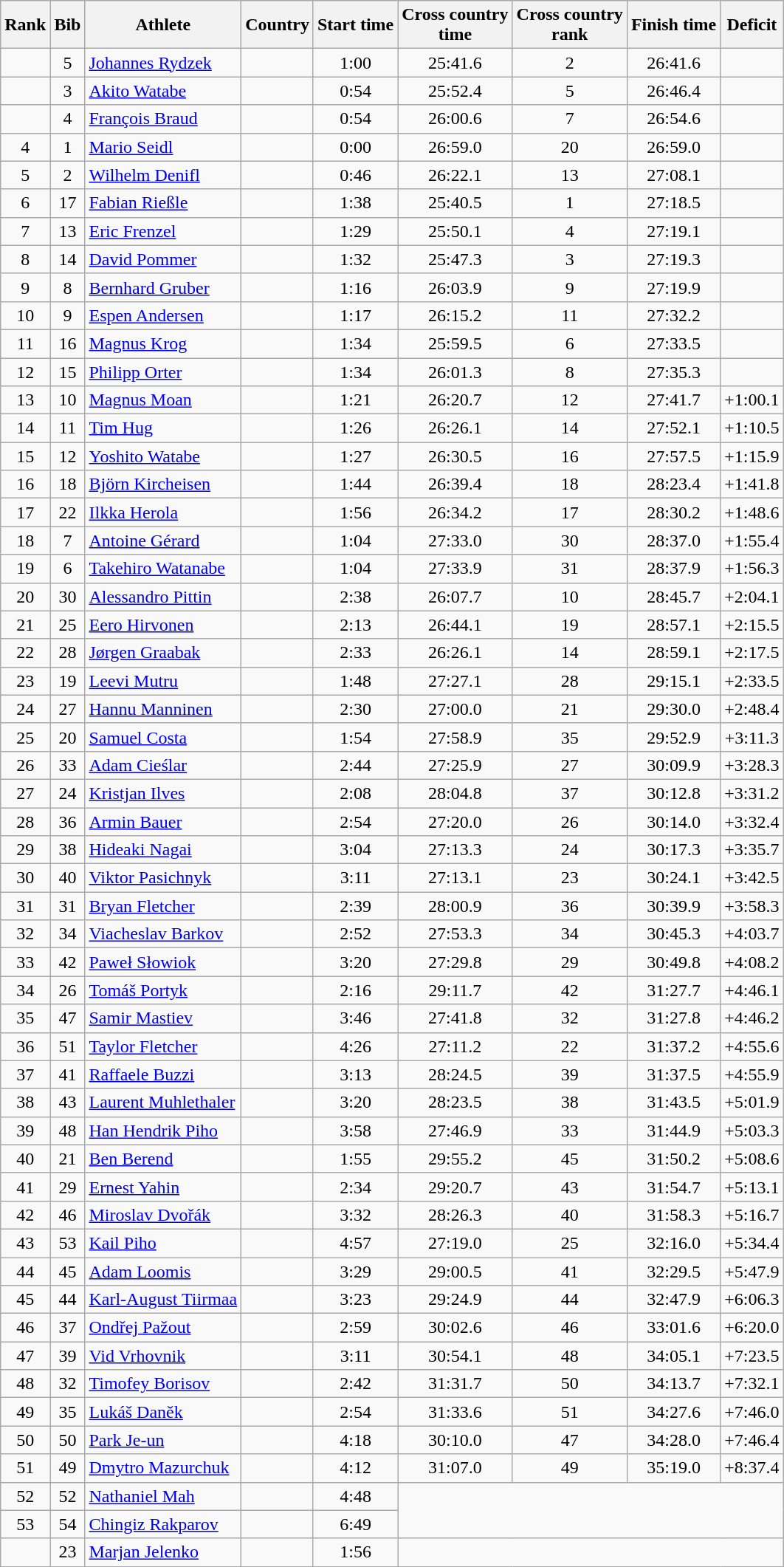<table class="wikitable sortable" style="text-align:center">
<tr>
<th>Rank</th>
<th>Bib</th>
<th>Athlete</th>
<th>Country</th>
<th>Start time</th>
<th>Cross country<br>time</th>
<th>Cross country<br>rank</th>
<th>Finish time</th>
<th>Deficit</th>
</tr>
<tr>
<td></td>
<td>5</td>
<td align=left><a href='#'>Johannes Rydzek</a></td>
<td align=left></td>
<td>1:00</td>
<td>25:41.6</td>
<td>2</td>
<td>26:41.6</td>
<td></td>
</tr>
<tr>
<td></td>
<td>3</td>
<td align=left><a href='#'>Akito Watabe</a></td>
<td align=left></td>
<td>0:54</td>
<td>25:52.4</td>
<td>5</td>
<td>26:46.4</td>
<td></td>
</tr>
<tr>
<td></td>
<td>4</td>
<td align=left><a href='#'>François Braud</a></td>
<td align=left></td>
<td>0:54</td>
<td>26:00.6</td>
<td>7</td>
<td>26:54.6</td>
<td></td>
</tr>
<tr>
<td>4</td>
<td>1</td>
<td align=left><a href='#'>Mario Seidl</a></td>
<td align=left></td>
<td>0:00</td>
<td>26:59.0</td>
<td>20</td>
<td>26:59.0</td>
<td></td>
</tr>
<tr>
<td>5</td>
<td>2</td>
<td align=left><a href='#'>Wilhelm Denifl</a></td>
<td align=left></td>
<td>0:46</td>
<td>26:22.1</td>
<td>13</td>
<td>27:08.1</td>
<td></td>
</tr>
<tr>
<td>6</td>
<td>17</td>
<td align=left><a href='#'>Fabian Rießle</a></td>
<td align=left></td>
<td>1:38</td>
<td>25:40.5</td>
<td>1</td>
<td>27:18.5</td>
<td></td>
</tr>
<tr>
<td>7</td>
<td>13</td>
<td align=left><a href='#'>Eric Frenzel</a></td>
<td align=left></td>
<td>1:29</td>
<td>25:50.1</td>
<td>4</td>
<td>27:19.1</td>
<td></td>
</tr>
<tr>
<td>8</td>
<td>14</td>
<td align=left><a href='#'>David Pommer</a></td>
<td align=left></td>
<td>1:32</td>
<td>25:47.3</td>
<td>3</td>
<td>27:19.3</td>
<td></td>
</tr>
<tr>
<td>9</td>
<td>8</td>
<td align=left><a href='#'>Bernhard Gruber</a></td>
<td align=left></td>
<td>1:16</td>
<td>26:03.9</td>
<td>9</td>
<td>27:19.9</td>
<td></td>
</tr>
<tr>
<td>10</td>
<td>9</td>
<td align=left><a href='#'>Espen Andersen</a></td>
<td align=left></td>
<td>1:17</td>
<td>26:15.2</td>
<td>11</td>
<td>27:32.2</td>
<td></td>
</tr>
<tr>
<td>11</td>
<td>16</td>
<td align=left><a href='#'>Magnus Krog</a></td>
<td align=left></td>
<td>1:34</td>
<td>25:59.5</td>
<td>6</td>
<td>27:33.5</td>
<td></td>
</tr>
<tr>
<td>12</td>
<td>15</td>
<td align=left><a href='#'>Philipp Orter</a></td>
<td align=left></td>
<td>1:34</td>
<td>26:01.3</td>
<td>8</td>
<td>27:35.3</td>
<td></td>
</tr>
<tr>
<td>13</td>
<td>10</td>
<td align=left><a href='#'>Magnus Moan</a></td>
<td align=left></td>
<td>1:21</td>
<td>26:20.7</td>
<td>12</td>
<td>27:41.7</td>
<td>+1:00.1</td>
</tr>
<tr>
<td>14</td>
<td>11</td>
<td align=left><a href='#'>Tim Hug</a></td>
<td align=left></td>
<td>1:26</td>
<td>26:26.1</td>
<td>14</td>
<td>27:52.1</td>
<td>+1:10.5</td>
</tr>
<tr>
<td>15</td>
<td>12</td>
<td align=left><a href='#'>Yoshito Watabe</a></td>
<td align=left></td>
<td>1:27</td>
<td>26:30.5</td>
<td>16</td>
<td>27:57.5</td>
<td>+1:15.9</td>
</tr>
<tr>
<td>16</td>
<td>18</td>
<td align=left><a href='#'>Björn Kircheisen</a></td>
<td align=left></td>
<td>1:44</td>
<td>26:39.4</td>
<td>18</td>
<td>28:23.4</td>
<td>+1:41.8</td>
</tr>
<tr>
<td>17</td>
<td>22</td>
<td align=left><a href='#'>Ilkka Herola</a></td>
<td align=left></td>
<td>1:56</td>
<td>26:34.2</td>
<td>17</td>
<td>28:30.2</td>
<td>+1:48.6</td>
</tr>
<tr>
<td>18</td>
<td>7</td>
<td align=left><a href='#'>Antoine Gérard</a></td>
<td align=left></td>
<td>1:04</td>
<td>27:33.0</td>
<td>30</td>
<td>28:37.0</td>
<td>+1:55.4</td>
</tr>
<tr>
<td>19</td>
<td>6</td>
<td align=left><a href='#'>Takehiro Watanabe</a></td>
<td align=left></td>
<td>1:04</td>
<td>27:33.9</td>
<td>31</td>
<td>28:37.9</td>
<td>+1:56.3</td>
</tr>
<tr>
<td>20</td>
<td>30</td>
<td align=left><a href='#'>Alessandro Pittin</a></td>
<td align=left></td>
<td>2:38</td>
<td>26:07.7</td>
<td>10</td>
<td>28:45.7</td>
<td>+2:04.1</td>
</tr>
<tr>
<td>21</td>
<td>25</td>
<td align=left><a href='#'>Eero Hirvonen</a></td>
<td align=left></td>
<td>2:13</td>
<td>26:44.1</td>
<td>19</td>
<td>28:57.1</td>
<td>+2:15.5</td>
</tr>
<tr>
<td>22</td>
<td>28</td>
<td align=left><a href='#'>Jørgen Graabak</a></td>
<td align=left></td>
<td>2:33</td>
<td>26:26.1</td>
<td>14</td>
<td>28:59.1</td>
<td>+2:17.5</td>
</tr>
<tr>
<td>23</td>
<td>19</td>
<td align=left><a href='#'>Leevi Mutru</a></td>
<td align=left></td>
<td>1:48</td>
<td>27:27.1</td>
<td>28</td>
<td>29:15.1</td>
<td>+2:33.5</td>
</tr>
<tr>
<td>24</td>
<td>27</td>
<td align=left><a href='#'>Hannu Manninen</a></td>
<td align=left></td>
<td>2:30</td>
<td>27:00.0</td>
<td>21</td>
<td>29:30.0</td>
<td>+2:48.4</td>
</tr>
<tr>
<td>25</td>
<td>20</td>
<td align=left><a href='#'>Samuel Costa</a></td>
<td align=left></td>
<td>1:54</td>
<td>27:58.9</td>
<td>35</td>
<td>29:52.9</td>
<td>+3:11.3</td>
</tr>
<tr>
<td>26</td>
<td>33</td>
<td align=left><a href='#'>Adam Cieślar</a></td>
<td align=left></td>
<td>2:44</td>
<td>27:25.9</td>
<td>27</td>
<td>30:09.9</td>
<td>+3:28.3</td>
</tr>
<tr>
<td>27</td>
<td>24</td>
<td align=left><a href='#'>Kristjan Ilves</a></td>
<td align=left></td>
<td>2:08</td>
<td>28:04.8</td>
<td>37</td>
<td>30:12.8</td>
<td>+3:31.2</td>
</tr>
<tr>
<td>28</td>
<td>36</td>
<td align=left><a href='#'>Armin Bauer</a></td>
<td align=left></td>
<td>2:54</td>
<td>27:20.0</td>
<td>26</td>
<td>30:14.0</td>
<td>+3:32.4</td>
</tr>
<tr>
<td>29</td>
<td>38</td>
<td align=left><a href='#'>Hideaki Nagai</a></td>
<td align=left></td>
<td>3:04</td>
<td>27:13.3</td>
<td>24</td>
<td>30:17.3</td>
<td>+3:35.7</td>
</tr>
<tr>
<td>30</td>
<td>40</td>
<td align=left><a href='#'>Viktor Pasichnyk</a></td>
<td align=left></td>
<td>3:11</td>
<td>27:13.1</td>
<td>23</td>
<td>30:24.1</td>
<td>+3:42.5</td>
</tr>
<tr>
<td>31</td>
<td>31</td>
<td align=left><a href='#'>Bryan Fletcher</a></td>
<td align=left></td>
<td>2:39</td>
<td>28:00.9</td>
<td>36</td>
<td>30:39.9</td>
<td>+3:58.3</td>
</tr>
<tr>
<td>32</td>
<td>34</td>
<td align=left><a href='#'>Viacheslav Barkov</a></td>
<td align=left></td>
<td>2:52</td>
<td>27:53.3</td>
<td>34</td>
<td>30:45.3</td>
<td>+4:03.7</td>
</tr>
<tr>
<td>33</td>
<td>42</td>
<td align=left><a href='#'>Paweł Słowiok</a></td>
<td align=left></td>
<td>3:20</td>
<td>27:29.8</td>
<td>29</td>
<td>30:49.8</td>
<td>+4:08.2</td>
</tr>
<tr>
<td>34</td>
<td>26</td>
<td align=left><a href='#'>Tomáš Portyk</a></td>
<td align=left></td>
<td>2:16</td>
<td>29:11.7</td>
<td>42</td>
<td>31:27.7</td>
<td>+4:46.1</td>
</tr>
<tr>
<td>35</td>
<td>47</td>
<td align=left><a href='#'>Samir Mastiev</a></td>
<td align=left></td>
<td>3:46</td>
<td>27:41.8</td>
<td>32</td>
<td>31:27.8</td>
<td>+4:46.2</td>
</tr>
<tr>
<td>36</td>
<td>51</td>
<td align=left><a href='#'>Taylor Fletcher</a></td>
<td align=left></td>
<td>4:26</td>
<td>27:11.2</td>
<td>22</td>
<td>31:37.2</td>
<td>+4:55.6</td>
</tr>
<tr>
<td>37</td>
<td>41</td>
<td align=left><a href='#'>Raffaele Buzzi</a></td>
<td align=left></td>
<td>3:13</td>
<td>28:24.5</td>
<td>39</td>
<td>31:37.5</td>
<td>+4:55.9</td>
</tr>
<tr>
<td>38</td>
<td>43</td>
<td align=left><a href='#'>Laurent Muhlethaler</a></td>
<td align=left></td>
<td>3:20</td>
<td>28:23.5</td>
<td>38</td>
<td>31:43.5</td>
<td>+5:01.9</td>
</tr>
<tr>
<td>39</td>
<td>48</td>
<td align=left><a href='#'>Han Hendrik Piho</a></td>
<td align=left></td>
<td>3:58</td>
<td>27:46.9</td>
<td>33</td>
<td>31:44.9</td>
<td>+5:03.3</td>
</tr>
<tr>
<td>40</td>
<td>21</td>
<td align=left><a href='#'>Ben Berend</a></td>
<td align=left></td>
<td>1:55</td>
<td>29:55.2</td>
<td>45</td>
<td>31:50.2</td>
<td>+5:08.6</td>
</tr>
<tr>
<td>41</td>
<td>29</td>
<td align=left><a href='#'>Ernest Yahin</a></td>
<td align=left></td>
<td>2:34</td>
<td>29:20.7</td>
<td>43</td>
<td>31:54.7</td>
<td>+5:13.1</td>
</tr>
<tr>
<td>42</td>
<td>46</td>
<td align=left><a href='#'>Miroslav Dvořák</a></td>
<td align=left></td>
<td>3:32</td>
<td>28:26.3</td>
<td>40</td>
<td>31:58.3</td>
<td>+5:16.7</td>
</tr>
<tr>
<td>43</td>
<td>53</td>
<td align=left><a href='#'>Kail Piho</a></td>
<td align=left></td>
<td>4:57</td>
<td>27:19.0</td>
<td>25</td>
<td>32:16.0</td>
<td>+5:34.4</td>
</tr>
<tr>
<td>44</td>
<td>45</td>
<td align=left><a href='#'>Adam Loomis</a></td>
<td align=left></td>
<td>3:29</td>
<td>29:00.5</td>
<td>41</td>
<td>32:29.5</td>
<td>+5:47.9</td>
</tr>
<tr>
<td>45</td>
<td>44</td>
<td align=left><a href='#'>Karl-August Tiirmaa</a></td>
<td align=left></td>
<td>3:23</td>
<td>29:24.9</td>
<td>44</td>
<td>32:47.9</td>
<td>+6:06.3</td>
</tr>
<tr>
<td>46</td>
<td>37</td>
<td align=left><a href='#'>Ondřej Pažout</a></td>
<td align=left></td>
<td>2:59</td>
<td>30:02.6</td>
<td>46</td>
<td>33:01.6</td>
<td>+6:20.0</td>
</tr>
<tr>
<td>47</td>
<td>39</td>
<td align=left><a href='#'>Vid Vrhovnik</a></td>
<td align=left></td>
<td>3:11</td>
<td>30:54.1</td>
<td>48</td>
<td>34:05.1</td>
<td>+7:23.5</td>
</tr>
<tr>
<td>48</td>
<td>32</td>
<td align=left><a href='#'>Timofey Borisov</a></td>
<td align=left></td>
<td>2:42</td>
<td>31:31.7</td>
<td>50</td>
<td>34:13.7</td>
<td>+7:32.1</td>
</tr>
<tr>
<td>49</td>
<td>35</td>
<td align=left><a href='#'>Lukáš Daněk</a></td>
<td align=left></td>
<td>2:54</td>
<td>31:33.6</td>
<td>51</td>
<td>34:27.6</td>
<td>+7:46.0</td>
</tr>
<tr>
<td>50</td>
<td>50</td>
<td align=left><a href='#'>Park Je-un</a></td>
<td align=left></td>
<td>4:18</td>
<td>30:10.0</td>
<td>47</td>
<td>34:28.0</td>
<td>+7:46.4</td>
</tr>
<tr>
<td>51</td>
<td>49</td>
<td align=left><a href='#'>Dmytro Mazurchuk</a></td>
<td align=left></td>
<td>4:12</td>
<td>31:07.0</td>
<td>49</td>
<td>35:19.0</td>
<td>+8:37.4</td>
</tr>
<tr>
<td>52</td>
<td>52</td>
<td align=left><a href='#'>Nathaniel Mah</a></td>
<td align=left></td>
<td>4:48</td>
<td rowspan=2 colspan=4></td>
</tr>
<tr>
<td>53</td>
<td>54</td>
<td align=left><a href='#'>Chingiz Rakparov</a></td>
<td align=left></td>
<td>6:49</td>
</tr>
<tr>
<td></td>
<td>23</td>
<td align=left><a href='#'>Marjan Jelenko</a></td>
<td align=left></td>
<td>1:56</td>
<td colspan=4></td>
</tr>
</table>
